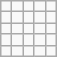<table class="wikitable">
<tr>
<td scope="row" width=20%></td>
<td></td>
<td></td>
<td></td>
<td></td>
</tr>
<tr>
<td scope="row" width=20%></td>
<td></td>
<td></td>
<td></td>
<td></td>
</tr>
<tr>
<td scope="row" width=20%></td>
<td></td>
<td></td>
<td></td>
<td></td>
</tr>
<tr>
<td scope="row" width=20%></td>
<td></td>
<td></td>
<td></td>
<td></td>
</tr>
<tr>
<td scope="row" width=20%></td>
<td></td>
<td></td>
<td></td>
<td></td>
</tr>
</table>
